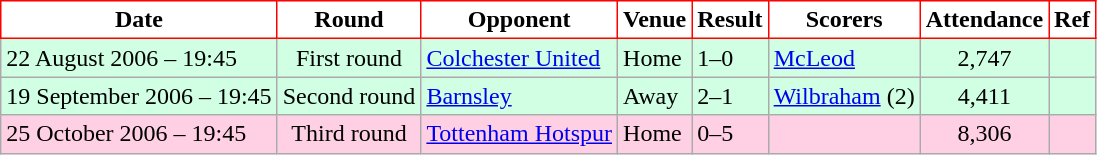<table class="wikitable">
<tr>
<th style="background:#FFFFFF; color:black; border:1px solid red;">Date</th>
<th style="background:#FFFFFF; color:black; border:1px solid red;">Round</th>
<th style="background:#FFFFFF; color:black; border:1px solid red;">Opponent</th>
<th style="background:#FFFFFF; color:black; border:1px solid red;">Venue</th>
<th style="background:#FFFFFF; color:black; border:1px solid red;">Result</th>
<th style="background:#FFFFFF; color:black; border:1px solid red;">Scorers</th>
<th style="background:#FFFFFF; color:black; border:1px solid red;">Attendance</th>
<th style="background:#FFFFFF; color:black; border:1px solid red;">Ref</th>
</tr>
<tr bgcolor = "#d0ffe3">
<td>22 August 2006 – 19:45</td>
<td align="center">First round</td>
<td><a href='#'>Colchester United</a></td>
<td>Home</td>
<td>1–0</td>
<td><a href='#'>McLeod</a></td>
<td align="center">2,747</td>
<td></td>
</tr>
<tr bgcolor = "#d0ffe3">
<td>19 September 2006 – 19:45</td>
<td align="center">Second round</td>
<td><a href='#'>Barnsley</a></td>
<td>Away</td>
<td>2–1</td>
<td><a href='#'>Wilbraham</a> (2)</td>
<td align="center">4,411</td>
<td></td>
</tr>
<tr bgcolor = "#ffd0e3">
<td>25 October 2006 – 19:45</td>
<td align="center">Third round</td>
<td><a href='#'>Tottenham Hotspur</a></td>
<td>Home</td>
<td>0–5</td>
<td></td>
<td align="center">8,306</td>
<td></td>
</tr>
</table>
